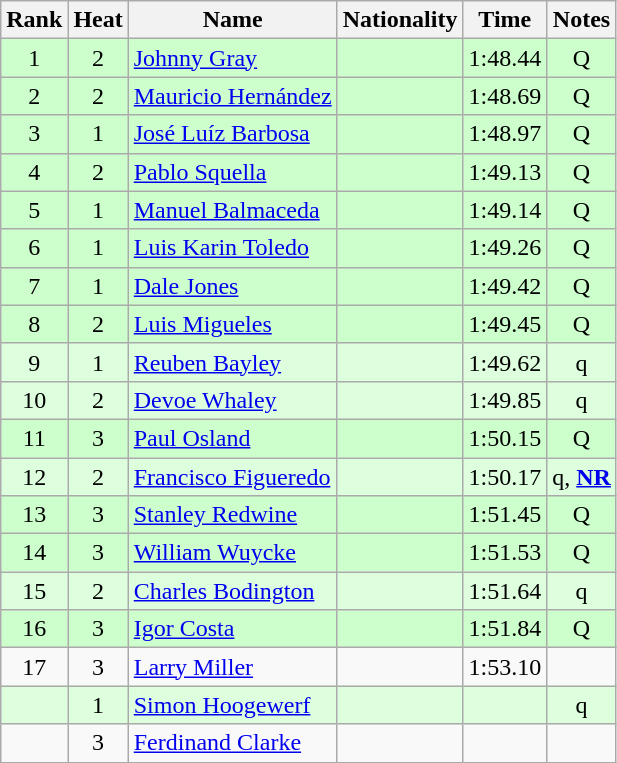<table class="wikitable sortable" style="text-align:center">
<tr>
<th>Rank</th>
<th>Heat</th>
<th>Name</th>
<th>Nationality</th>
<th>Time</th>
<th>Notes</th>
</tr>
<tr bgcolor=ccffcc>
<td>1</td>
<td>2</td>
<td align=left><a href='#'>Johnny Gray</a></td>
<td align=left></td>
<td>1:48.44</td>
<td>Q</td>
</tr>
<tr bgcolor=ccffcc>
<td>2</td>
<td>2</td>
<td align=left><a href='#'>Mauricio Hernández</a></td>
<td align=left></td>
<td>1:48.69</td>
<td>Q</td>
</tr>
<tr bgcolor=ccffcc>
<td>3</td>
<td>1</td>
<td align=left><a href='#'>José Luíz Barbosa</a></td>
<td align=left></td>
<td>1:48.97</td>
<td>Q</td>
</tr>
<tr bgcolor=ccffcc>
<td>4</td>
<td>2</td>
<td align=left><a href='#'>Pablo Squella</a></td>
<td align=left></td>
<td>1:49.13</td>
<td>Q</td>
</tr>
<tr bgcolor=ccffcc>
<td>5</td>
<td>1</td>
<td align=left><a href='#'>Manuel Balmaceda</a></td>
<td align=left></td>
<td>1:49.14</td>
<td>Q</td>
</tr>
<tr bgcolor=ccffcc>
<td>6</td>
<td>1</td>
<td align=left><a href='#'>Luis Karin Toledo</a></td>
<td align=left></td>
<td>1:49.26</td>
<td>Q</td>
</tr>
<tr bgcolor=ccffcc>
<td>7</td>
<td>1</td>
<td align=left><a href='#'>Dale Jones</a></td>
<td align=left></td>
<td>1:49.42</td>
<td>Q</td>
</tr>
<tr bgcolor=ccffcc>
<td>8</td>
<td>2</td>
<td align=left><a href='#'>Luis Migueles</a></td>
<td align=left></td>
<td>1:49.45</td>
<td>Q</td>
</tr>
<tr bgcolor=ddffdd>
<td>9</td>
<td>1</td>
<td align=left><a href='#'>Reuben Bayley</a></td>
<td align=left></td>
<td>1:49.62</td>
<td>q</td>
</tr>
<tr bgcolor=ddffdd>
<td>10</td>
<td>2</td>
<td align=left><a href='#'>Devoe Whaley</a></td>
<td align=left></td>
<td>1:49.85</td>
<td>q</td>
</tr>
<tr bgcolor=ccffcc>
<td>11</td>
<td>3</td>
<td align=left><a href='#'>Paul Osland</a></td>
<td align=left></td>
<td>1:50.15</td>
<td>Q</td>
</tr>
<tr bgcolor=ddffdd>
<td>12</td>
<td>2</td>
<td align=left><a href='#'>Francisco Figueredo</a></td>
<td align=left></td>
<td>1:50.17</td>
<td>q, <strong><a href='#'>NR</a></strong></td>
</tr>
<tr bgcolor=ccffcc>
<td>13</td>
<td>3</td>
<td align=left><a href='#'>Stanley Redwine</a></td>
<td align=left></td>
<td>1:51.45</td>
<td>Q</td>
</tr>
<tr bgcolor=ccffcc>
<td>14</td>
<td>3</td>
<td align=left><a href='#'>William Wuycke</a></td>
<td align=left></td>
<td>1:51.53</td>
<td>Q</td>
</tr>
<tr bgcolor=ddffdd>
<td>15</td>
<td>2</td>
<td align=left><a href='#'>Charles Bodington</a></td>
<td align=left></td>
<td>1:51.64</td>
<td>q</td>
</tr>
<tr bgcolor=ccffcc>
<td>16</td>
<td>3</td>
<td align=left><a href='#'>Igor Costa</a></td>
<td align=left></td>
<td>1:51.84</td>
<td>Q</td>
</tr>
<tr>
<td>17</td>
<td>3</td>
<td align=left><a href='#'>Larry Miller</a></td>
<td align=left></td>
<td>1:53.10</td>
<td></td>
</tr>
<tr bgcolor=ddffdd>
<td></td>
<td>1</td>
<td align=left><a href='#'>Simon Hoogewerf</a></td>
<td align=left></td>
<td></td>
<td>q</td>
</tr>
<tr>
<td></td>
<td>3</td>
<td align=left><a href='#'>Ferdinand Clarke</a></td>
<td align=left></td>
<td></td>
<td></td>
</tr>
</table>
